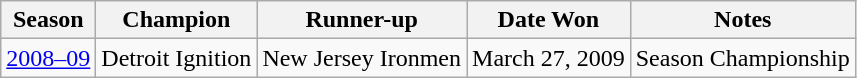<table class="wikitable">
<tr>
<th>Season</th>
<th>Champion</th>
<th>Runner-up</th>
<th>Date Won</th>
<th>Notes</th>
</tr>
<tr>
<td><a href='#'>2008–09</a></td>
<td>Detroit Ignition</td>
<td>New Jersey Ironmen</td>
<td>March 27, 2009</td>
<td>Season Championship</td>
</tr>
</table>
